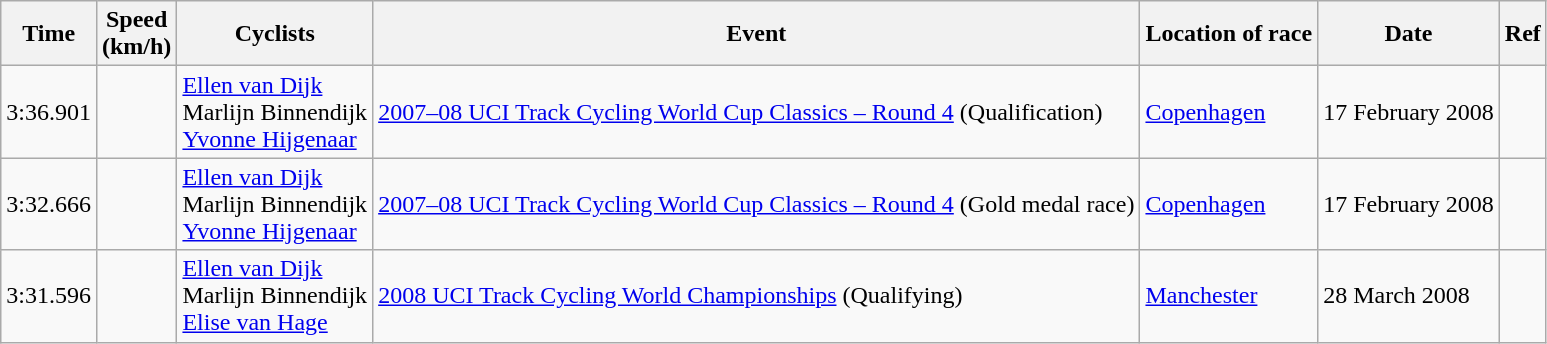<table class="wikitable">
<tr>
<th>Time</th>
<th>Speed<br>(km/h)</th>
<th>Cyclists</th>
<th>Event</th>
<th>Location of race</th>
<th>Date</th>
<th>Ref</th>
</tr>
<tr>
<td>3:36.901</td>
<td></td>
<td><a href='#'>Ellen van Dijk</a><br>Marlijn Binnendijk<br><a href='#'>Yvonne Hijgenaar</a></td>
<td><a href='#'>2007–08 UCI Track Cycling World Cup Classics – Round 4</a> (Qualification)</td>
<td> <a href='#'>Copenhagen</a></td>
<td>17 February 2008</td>
<td></td>
</tr>
<tr>
<td>3:32.666</td>
<td></td>
<td><a href='#'>Ellen van Dijk</a><br>Marlijn Binnendijk<br><a href='#'>Yvonne Hijgenaar</a></td>
<td><a href='#'>2007–08 UCI Track Cycling World Cup Classics – Round 4</a> (Gold medal race)</td>
<td> <a href='#'>Copenhagen</a></td>
<td>17 February 2008</td>
<td></td>
</tr>
<tr>
<td>3:31.596</td>
<td></td>
<td><a href='#'>Ellen van Dijk</a><br>Marlijn Binnendijk<br><a href='#'>Elise van Hage</a></td>
<td><a href='#'>2008 UCI Track Cycling World Championships</a> (Qualifying)</td>
<td> <a href='#'>Manchester</a></td>
<td>28 March 2008</td>
<td></td>
</tr>
</table>
